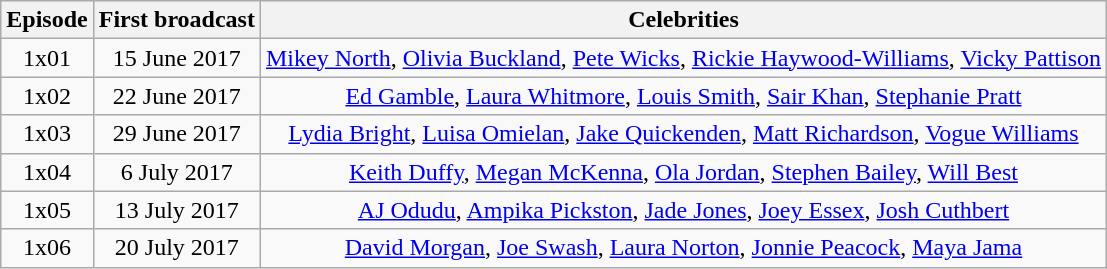<table class="wikitable" style="text-align:center;">
<tr>
<th>Episode</th>
<th>First broadcast</th>
<th>Celebrities</th>
</tr>
<tr>
<td>1x01</td>
<td>15 June 2017</td>
<td><a href='#'>Mikey North</a>, <a href='#'>Olivia Buckland</a>, <a href='#'>Pete Wicks</a>, <a href='#'>Rickie Haywood-Williams</a>, <a href='#'>Vicky Pattison</a></td>
</tr>
<tr>
<td>1x02</td>
<td>22 June 2017</td>
<td><a href='#'>Ed Gamble</a>, <a href='#'>Laura Whitmore</a>, <a href='#'>Louis Smith</a>, <a href='#'>Sair Khan</a>, <a href='#'>Stephanie Pratt</a></td>
</tr>
<tr>
<td>1x03</td>
<td>29 June 2017</td>
<td><a href='#'>Lydia Bright</a>, <a href='#'>Luisa Omielan</a>, <a href='#'>Jake Quickenden</a>, <a href='#'>Matt Richardson</a>, <a href='#'>Vogue Williams</a></td>
</tr>
<tr>
<td>1x04</td>
<td>6 July 2017</td>
<td><a href='#'>Keith Duffy</a>, <a href='#'>Megan McKenna</a>, <a href='#'>Ola Jordan</a>, <a href='#'>Stephen Bailey</a>, <a href='#'>Will Best</a></td>
</tr>
<tr>
<td>1x05</td>
<td>13 July 2017</td>
<td><a href='#'>AJ Odudu</a>, <a href='#'>Ampika Pickston</a>, <a href='#'>Jade Jones</a>, <a href='#'>Joey Essex</a>, <a href='#'>Josh Cuthbert</a></td>
</tr>
<tr>
<td>1x06</td>
<td>20 July 2017</td>
<td><a href='#'>David Morgan</a>, <a href='#'>Joe Swash</a>, <a href='#'>Laura Norton</a>, <a href='#'>Jonnie Peacock</a>, <a href='#'>Maya Jama</a></td>
</tr>
</table>
